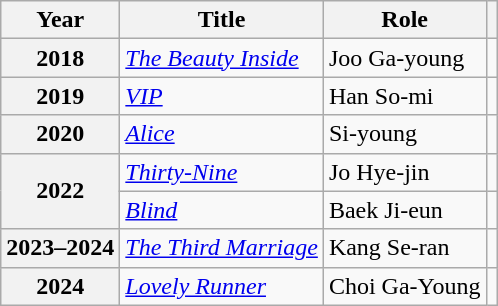<table class="wikitable plainrowheaders sortable">
<tr>
<th scope="col">Year</th>
<th scope="col">Title</th>
<th scope="col">Role</th>
<th scope="col" class="unsortable"></th>
</tr>
<tr>
<th scope="row">2018</th>
<td><em><a href='#'>The Beauty Inside</a></em></td>
<td>Joo Ga-young</td>
<td style="text-align:center"></td>
</tr>
<tr>
<th scope="row">2019</th>
<td><em><a href='#'>VIP</a></em></td>
<td>Han So-mi</td>
<td style="text-align:center"></td>
</tr>
<tr>
<th scope="row">2020</th>
<td><em><a href='#'>Alice</a></em></td>
<td>Si-young</td>
<td style="text-align:center"></td>
</tr>
<tr>
<th scope="row" rowspan="2">2022</th>
<td><em><a href='#'>Thirty-Nine</a></em></td>
<td>Jo Hye-jin</td>
<td style="text-align:center"></td>
</tr>
<tr>
<td><em><a href='#'>Blind</a></em></td>
<td>Baek Ji-eun</td>
<td style="text-align:center"></td>
</tr>
<tr>
<th scope="row">2023–2024</th>
<td><em><a href='#'>The Third Marriage</a></em></td>
<td>Kang Se-ran</td>
<td style="text-align:center"></td>
</tr>
<tr>
<th scope="row">2024</th>
<td><em><a href='#'>Lovely Runner</a></em></td>
<td>Choi Ga-Young</td>
<td style="text-align:center"></td>
</tr>
</table>
